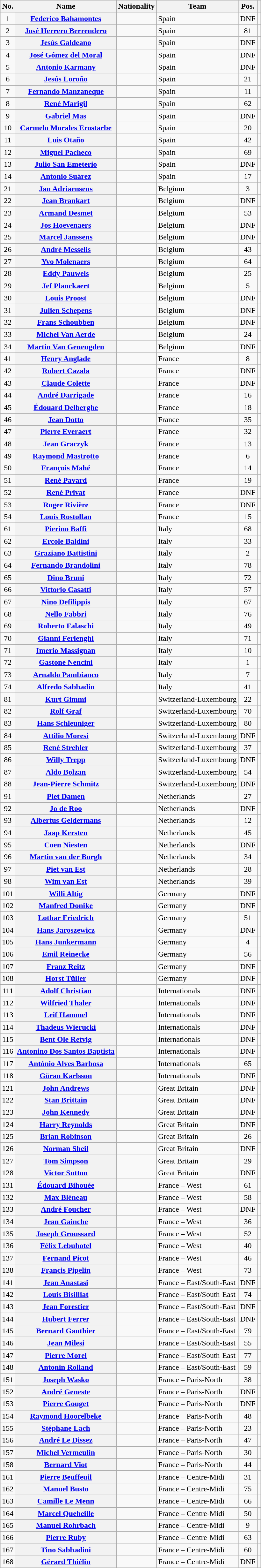<table class="wikitable plainrowheaders sortable">
<tr>
<th scope="col">No.</th>
<th scope="col">Name</th>
<th scope="col">Nationality</th>
<th scope="col">Team</th>
<th scope="col" data-sort-type="number">Pos.</th>
<th scope="col" class="unsortable"></th>
</tr>
<tr>
<td style="text-align:center;">1</td>
<th scope="row"><a href='#'>Federico Bahamontes</a></th>
<td></td>
<td>Spain</td>
<td style="text-align:center;" data-sort-value="82">DNF</td>
<td style="text-align:center;"></td>
</tr>
<tr>
<td style="text-align:center;">2</td>
<th scope="row"><a href='#'>José Herrero Berrendero</a></th>
<td></td>
<td>Spain</td>
<td style="text-align:center;">81</td>
<td style="text-align:center;"></td>
</tr>
<tr>
<td style="text-align:center;">3</td>
<th scope="row"><a href='#'>Jesús Galdeano</a></th>
<td></td>
<td>Spain</td>
<td style="text-align:center;" data-sort-value="82">DNF</td>
<td style="text-align:center;"></td>
</tr>
<tr>
<td style="text-align:center;">4</td>
<th scope="row"><a href='#'>José Gómez del Moral</a></th>
<td></td>
<td>Spain</td>
<td style="text-align:center;" data-sort-value="82">DNF</td>
<td style="text-align:center;"></td>
</tr>
<tr>
<td style="text-align:center;">5</td>
<th scope="row"><a href='#'>Antonio Karmany</a></th>
<td></td>
<td>Spain</td>
<td style="text-align:center;" data-sort-value="82">DNF</td>
<td style="text-align:center;"></td>
</tr>
<tr>
<td style="text-align:center;">6</td>
<th scope="row"><a href='#'>Jesús Loroño</a></th>
<td></td>
<td>Spain</td>
<td style="text-align:center;">21</td>
<td style="text-align:center;"></td>
</tr>
<tr>
<td style="text-align:center;">7</td>
<th scope="row"><a href='#'>Fernando Manzaneque</a></th>
<td></td>
<td>Spain</td>
<td style="text-align:center;">11</td>
<td style="text-align:center;"></td>
</tr>
<tr>
<td style="text-align:center;">8</td>
<th scope="row"><a href='#'>René Marigil</a></th>
<td></td>
<td>Spain</td>
<td style="text-align:center;">62</td>
<td style="text-align:center;"></td>
</tr>
<tr>
<td style="text-align:center;">9</td>
<th scope="row"><a href='#'>Gabriel Mas</a></th>
<td></td>
<td>Spain</td>
<td style="text-align:center;" data-sort-value="82">DNF</td>
<td style="text-align:center;"></td>
</tr>
<tr>
<td style="text-align:center;">10</td>
<th scope="row"><a href='#'>Carmelo Morales Erostarbe</a></th>
<td></td>
<td>Spain</td>
<td style="text-align:center;">20</td>
<td style="text-align:center;"></td>
</tr>
<tr>
<td style="text-align:center;">11</td>
<th scope="row"><a href='#'>Luis Otaño</a></th>
<td></td>
<td>Spain</td>
<td style="text-align:center;">42</td>
<td style="text-align:center;"></td>
</tr>
<tr>
<td style="text-align:center;">12</td>
<th scope="row"><a href='#'>Miguel Pacheco</a></th>
<td></td>
<td>Spain</td>
<td style="text-align:center;">69</td>
<td style="text-align:center;"></td>
</tr>
<tr>
<td style="text-align:center;">13</td>
<th scope="row"><a href='#'>Julio San Emeterio</a></th>
<td></td>
<td>Spain</td>
<td style="text-align:center;" data-sort-value="82">DNF</td>
<td style="text-align:center;"></td>
</tr>
<tr>
<td style="text-align:center;">14</td>
<th scope="row"><a href='#'>Antonio Suárez</a></th>
<td></td>
<td>Spain</td>
<td style="text-align:center;">17</td>
<td style="text-align:center;"></td>
</tr>
<tr>
<td style="text-align:center;">21</td>
<th scope="row"><a href='#'>Jan Adriaensens</a></th>
<td></td>
<td>Belgium</td>
<td style="text-align:center;">3</td>
<td style="text-align:center;"></td>
</tr>
<tr>
<td style="text-align:center;">22</td>
<th scope="row"><a href='#'>Jean Brankart</a></th>
<td></td>
<td>Belgium</td>
<td style="text-align:center;" data-sort-value="82">DNF</td>
<td style="text-align:center;"></td>
</tr>
<tr>
<td style="text-align:center;">23</td>
<th scope="row"><a href='#'>Armand Desmet</a></th>
<td></td>
<td>Belgium</td>
<td style="text-align:center;">53</td>
<td style="text-align:center;"></td>
</tr>
<tr>
<td style="text-align:center;">24</td>
<th scope="row"><a href='#'>Jos Hoevenaers</a></th>
<td></td>
<td>Belgium</td>
<td style="text-align:center;" data-sort-value="82">DNF</td>
<td style="text-align:center;"></td>
</tr>
<tr>
<td style="text-align:center;">25</td>
<th scope="row"><a href='#'>Marcel Janssens</a></th>
<td></td>
<td>Belgium</td>
<td style="text-align:center;" data-sort-value="82">DNF</td>
<td style="text-align:center;"></td>
</tr>
<tr>
<td style="text-align:center;">26</td>
<th scope="row"><a href='#'>André Messelis</a></th>
<td></td>
<td>Belgium</td>
<td style="text-align:center;">43</td>
<td style="text-align:center;"></td>
</tr>
<tr>
<td style="text-align:center;">27</td>
<th scope="row"><a href='#'>Yvo Molenaers</a></th>
<td></td>
<td>Belgium</td>
<td style="text-align:center;">64</td>
<td style="text-align:center;"></td>
</tr>
<tr>
<td style="text-align:center;">28</td>
<th scope="row"><a href='#'>Eddy Pauwels</a></th>
<td></td>
<td>Belgium</td>
<td style="text-align:center;">25</td>
<td style="text-align:center;"></td>
</tr>
<tr>
<td style="text-align:center;">29</td>
<th scope="row"><a href='#'>Jef Planckaert</a></th>
<td></td>
<td>Belgium</td>
<td style="text-align:center;">5</td>
<td style="text-align:center;"></td>
</tr>
<tr>
<td style="text-align:center;">30</td>
<th scope="row"><a href='#'>Louis Proost</a></th>
<td></td>
<td>Belgium</td>
<td style="text-align:center;" data-sort-value="82">DNF</td>
<td style="text-align:center;"></td>
</tr>
<tr>
<td style="text-align:center;">31</td>
<th scope="row"><a href='#'>Julien Schepens</a></th>
<td></td>
<td>Belgium</td>
<td style="text-align:center;" data-sort-value="82">DNF</td>
<td style="text-align:center;"></td>
</tr>
<tr>
<td style="text-align:center;">32</td>
<th scope="row"><a href='#'>Frans Schoubben</a></th>
<td></td>
<td>Belgium</td>
<td style="text-align:center;" data-sort-value="82">DNF</td>
<td style="text-align:center;"></td>
</tr>
<tr>
<td style="text-align:center;">33</td>
<th scope="row"><a href='#'>Michel Van Aerde</a></th>
<td></td>
<td>Belgium</td>
<td style="text-align:center;">24</td>
<td style="text-align:center;"></td>
</tr>
<tr>
<td style="text-align:center;">34</td>
<th scope="row"><a href='#'>Martin Van Geneugden</a></th>
<td></td>
<td>Belgium</td>
<td style="text-align:center;" data-sort-value="82">DNF</td>
<td style="text-align:center;"></td>
</tr>
<tr>
<td style="text-align:center;">41</td>
<th scope="row"><a href='#'>Henry Anglade</a></th>
<td></td>
<td>France</td>
<td style="text-align:center;">8</td>
<td style="text-align:center;"></td>
</tr>
<tr>
<td style="text-align:center;">42</td>
<th scope="row"><a href='#'>Robert Cazala</a></th>
<td></td>
<td>France</td>
<td style="text-align:center;" data-sort-value="82">DNF</td>
<td style="text-align:center;"></td>
</tr>
<tr>
<td style="text-align:center;">43</td>
<th scope="row"><a href='#'>Claude Colette</a></th>
<td></td>
<td>France</td>
<td style="text-align:center;" data-sort-value="82">DNF</td>
<td style="text-align:center;"></td>
</tr>
<tr>
<td style="text-align:center;">44</td>
<th scope="row"><a href='#'>André Darrigade</a></th>
<td></td>
<td>France</td>
<td style="text-align:center;">16</td>
<td style="text-align:center;"></td>
</tr>
<tr>
<td style="text-align:center;">45</td>
<th scope="row"><a href='#'>Édouard Delberghe</a></th>
<td></td>
<td>France</td>
<td style="text-align:center;">18</td>
<td style="text-align:center;"></td>
</tr>
<tr>
<td style="text-align:center;">46</td>
<th scope="row"><a href='#'>Jean Dotto</a></th>
<td></td>
<td>France</td>
<td style="text-align:center;">35</td>
<td style="text-align:center;"></td>
</tr>
<tr>
<td style="text-align:center;">47</td>
<th scope="row"><a href='#'>Pierre Everaert</a></th>
<td></td>
<td>France</td>
<td style="text-align:center;">32</td>
<td style="text-align:center;"></td>
</tr>
<tr>
<td style="text-align:center;">48</td>
<th scope="row"><a href='#'>Jean Graczyk</a></th>
<td></td>
<td>France</td>
<td style="text-align:center;">13</td>
<td style="text-align:center;"></td>
</tr>
<tr>
<td style="text-align:center;">49</td>
<th scope="row"><a href='#'>Raymond Mastrotto</a></th>
<td></td>
<td>France</td>
<td style="text-align:center;">6</td>
<td style="text-align:center;"></td>
</tr>
<tr>
<td style="text-align:center;">50</td>
<th scope="row"><a href='#'>François Mahé</a></th>
<td></td>
<td>France</td>
<td style="text-align:center;">14</td>
<td style="text-align:center;"></td>
</tr>
<tr>
<td style="text-align:center;">51</td>
<th scope="row"><a href='#'>René Pavard</a></th>
<td></td>
<td>France</td>
<td style="text-align:center;">19</td>
<td style="text-align:center;"></td>
</tr>
<tr>
<td style="text-align:center;">52</td>
<th scope="row"><a href='#'>René Privat</a></th>
<td></td>
<td>France</td>
<td style="text-align:center;" data-sort-value="82">DNF</td>
<td style="text-align:center;"></td>
</tr>
<tr>
<td style="text-align:center;">53</td>
<th scope="row"><a href='#'>Roger Rivière</a></th>
<td></td>
<td>France</td>
<td style="text-align:center;" data-sort-value="82">DNF</td>
<td style="text-align:center;"></td>
</tr>
<tr>
<td style="text-align:center;">54</td>
<th scope="row"><a href='#'>Louis Rostollan</a></th>
<td></td>
<td>France</td>
<td style="text-align:center;">15</td>
<td style="text-align:center;"></td>
</tr>
<tr>
<td style="text-align:center;">61</td>
<th scope="row"><a href='#'>Pierino Baffi</a></th>
<td></td>
<td>Italy</td>
<td style="text-align:center;">68</td>
<td style="text-align:center;"></td>
</tr>
<tr>
<td style="text-align:center;">62</td>
<th scope="row"><a href='#'>Ercole Baldini</a></th>
<td></td>
<td>Italy</td>
<td style="text-align:center;">33</td>
<td style="text-align:center;"></td>
</tr>
<tr>
<td style="text-align:center;">63</td>
<th scope="row"><a href='#'>Graziano Battistini</a></th>
<td></td>
<td>Italy</td>
<td style="text-align:center;">2</td>
<td style="text-align:center;"></td>
</tr>
<tr>
<td style="text-align:center;">64</td>
<th scope="row"><a href='#'>Fernando Brandolini</a></th>
<td></td>
<td>Italy</td>
<td style="text-align:center;">78</td>
<td style="text-align:center;"></td>
</tr>
<tr>
<td style="text-align:center;">65</td>
<th scope="row"><a href='#'>Dino Bruni</a></th>
<td></td>
<td>Italy</td>
<td style="text-align:center;">72</td>
<td style="text-align:center;"></td>
</tr>
<tr>
<td style="text-align:center;">66</td>
<th scope="row"><a href='#'>Vittorio Casatti</a></th>
<td></td>
<td>Italy</td>
<td style="text-align:center;">57</td>
<td style="text-align:center;"></td>
</tr>
<tr>
<td style="text-align:center;">67</td>
<th scope="row"><a href='#'>Nino Defilippis</a></th>
<td></td>
<td>Italy</td>
<td style="text-align:center;">67</td>
<td style="text-align:center;"></td>
</tr>
<tr>
<td style="text-align:center;">68</td>
<th scope="row"><a href='#'>Nello Fabbri</a></th>
<td></td>
<td>Italy</td>
<td style="text-align:center;">76</td>
<td style="text-align:center;"></td>
</tr>
<tr>
<td style="text-align:center;">69</td>
<th scope="row"><a href='#'>Roberto Falaschi</a></th>
<td></td>
<td>Italy</td>
<td style="text-align:center;">49</td>
<td style="text-align:center;"></td>
</tr>
<tr>
<td style="text-align:center;">70</td>
<th scope="row"><a href='#'>Gianni Ferlenghi</a></th>
<td></td>
<td>Italy</td>
<td style="text-align:center;">71</td>
<td style="text-align:center;"></td>
</tr>
<tr>
<td style="text-align:center;">71</td>
<th scope="row"><a href='#'>Imerio Massignan</a></th>
<td></td>
<td>Italy</td>
<td style="text-align:center;">10</td>
<td style="text-align:center;"></td>
</tr>
<tr>
<td style="text-align:center;">72</td>
<th scope="row"><a href='#'>Gastone Nencini</a></th>
<td></td>
<td>Italy</td>
<td style="text-align:center;">1</td>
<td style="text-align:center;"></td>
</tr>
<tr>
<td style="text-align:center;">73</td>
<th scope="row"><a href='#'>Arnaldo Pambianco</a></th>
<td></td>
<td>Italy</td>
<td style="text-align:center;">7</td>
<td style="text-align:center;"></td>
</tr>
<tr>
<td style="text-align:center;">74</td>
<th scope="row"><a href='#'>Alfredo Sabbadin</a></th>
<td></td>
<td>Italy</td>
<td style="text-align:center;">41</td>
<td style="text-align:center;"></td>
</tr>
<tr>
<td style="text-align:center;">81</td>
<th scope="row"><a href='#'>Kurt Gimmi</a></th>
<td></td>
<td>Switzerland-Luxembourg</td>
<td style="text-align:center;">22</td>
<td style="text-align:center;"></td>
</tr>
<tr>
<td style="text-align:center;">82</td>
<th scope="row"><a href='#'>Rolf Graf</a></th>
<td></td>
<td>Switzerland-Luxembourg</td>
<td style="text-align:center;">70</td>
<td style="text-align:center;"></td>
</tr>
<tr>
<td style="text-align:center;">83</td>
<th scope="row"><a href='#'>Hans Schleuniger</a></th>
<td></td>
<td>Switzerland-Luxembourg</td>
<td style="text-align:center;">80</td>
<td style="text-align:center;"></td>
</tr>
<tr>
<td style="text-align:center;">84</td>
<th scope="row"><a href='#'>Attilio Moresi</a></th>
<td></td>
<td>Switzerland-Luxembourg</td>
<td style="text-align:center;" data-sort-value="82">DNF</td>
<td style="text-align:center;"></td>
</tr>
<tr>
<td style="text-align:center;">85</td>
<th scope="row"><a href='#'>René Strehler</a></th>
<td></td>
<td>Switzerland-Luxembourg</td>
<td style="text-align:center;">37</td>
<td style="text-align:center;"></td>
</tr>
<tr>
<td style="text-align:center;">86</td>
<th scope="row"><a href='#'>Willy Trepp</a></th>
<td></td>
<td>Switzerland-Luxembourg</td>
<td style="text-align:center;" data-sort-value="82">DNF</td>
<td style="text-align:center;"></td>
</tr>
<tr>
<td style="text-align:center;">87</td>
<th scope="row"><a href='#'>Aldo Bolzan</a></th>
<td></td>
<td>Switzerland-Luxembourg</td>
<td style="text-align:center;">54</td>
<td style="text-align:center;"></td>
</tr>
<tr>
<td style="text-align:center;">88</td>
<th scope="row"><a href='#'>Jean-Pierre Schmitz</a></th>
<td></td>
<td>Switzerland-Luxembourg</td>
<td style="text-align:center;" data-sort-value="82">DNF</td>
<td style="text-align:center;"></td>
</tr>
<tr>
<td style="text-align:center;">91</td>
<th scope="row"><a href='#'>Piet Damen</a></th>
<td></td>
<td>Netherlands</td>
<td style="text-align:center;">27</td>
<td style="text-align:center;"></td>
</tr>
<tr>
<td style="text-align:center;">92</td>
<th scope="row"><a href='#'>Jo de Roo</a></th>
<td></td>
<td>Netherlands</td>
<td style="text-align:center;" data-sort-value="82">DNF</td>
<td style="text-align:center;"></td>
</tr>
<tr>
<td style="text-align:center;">93</td>
<th scope="row"><a href='#'>Albertus Geldermans</a></th>
<td></td>
<td>Netherlands</td>
<td style="text-align:center;">12</td>
<td style="text-align:center;"></td>
</tr>
<tr>
<td style="text-align:center;">94</td>
<th scope="row"><a href='#'>Jaap Kersten</a></th>
<td></td>
<td>Netherlands</td>
<td style="text-align:center;">45</td>
<td style="text-align:center;"></td>
</tr>
<tr>
<td style="text-align:center;">95</td>
<th scope="row"><a href='#'>Coen Niesten</a></th>
<td></td>
<td>Netherlands</td>
<td style="text-align:center;" data-sort-value="82">DNF</td>
<td style="text-align:center;"></td>
</tr>
<tr>
<td style="text-align:center;">96</td>
<th scope="row"><a href='#'>Martin van der Borgh</a></th>
<td></td>
<td>Netherlands</td>
<td style="text-align:center;">34</td>
<td style="text-align:center;"></td>
</tr>
<tr>
<td style="text-align:center;">97</td>
<th scope="row"><a href='#'>Piet van Est</a></th>
<td></td>
<td>Netherlands</td>
<td style="text-align:center;">28</td>
<td style="text-align:center;"></td>
</tr>
<tr>
<td style="text-align:center;">98</td>
<th scope="row"><a href='#'>Wim van Est</a></th>
<td></td>
<td>Netherlands</td>
<td style="text-align:center;">39</td>
<td style="text-align:center;"></td>
</tr>
<tr>
<td style="text-align:center;">101</td>
<th scope="row"><a href='#'>Willi Altig</a></th>
<td></td>
<td>Germany</td>
<td style="text-align:center;" data-sort-value="82">DNF</td>
<td style="text-align:center;"></td>
</tr>
<tr>
<td style="text-align:center;">102</td>
<th scope="row"><a href='#'>Manfred Donike</a></th>
<td></td>
<td>Germany</td>
<td style="text-align:center;" data-sort-value="82">DNF</td>
<td style="text-align:center;"></td>
</tr>
<tr>
<td style="text-align:center;">103</td>
<th scope="row"><a href='#'>Lothar Friedrich</a></th>
<td></td>
<td>Germany</td>
<td style="text-align:center;">51</td>
<td style="text-align:center;"></td>
</tr>
<tr>
<td style="text-align:center;">104</td>
<th scope="row"><a href='#'>Hans Jaroszewicz</a></th>
<td></td>
<td>Germany</td>
<td style="text-align:center;" data-sort-value="82">DNF</td>
<td style="text-align:center;"></td>
</tr>
<tr>
<td style="text-align:center;">105</td>
<th scope="row"><a href='#'>Hans Junkermann</a></th>
<td></td>
<td>Germany</td>
<td style="text-align:center;">4</td>
<td style="text-align:center;"></td>
</tr>
<tr>
<td style="text-align:center;">106</td>
<th scope="row"><a href='#'>Emil Reinecke</a></th>
<td></td>
<td>Germany</td>
<td style="text-align:center;">56</td>
<td style="text-align:center;"></td>
</tr>
<tr>
<td style="text-align:center;">107</td>
<th scope="row"><a href='#'>Franz Reitz</a></th>
<td></td>
<td>Germany</td>
<td style="text-align:center;" data-sort-value="82">DNF</td>
<td style="text-align:center;"></td>
</tr>
<tr>
<td style="text-align:center;">108</td>
<th scope="row"><a href='#'>Horst Tüller</a></th>
<td></td>
<td>Germany</td>
<td style="text-align:center;" data-sort-value="82">DNF</td>
<td style="text-align:center;"></td>
</tr>
<tr>
<td style="text-align:center;">111</td>
<th scope="row"><a href='#'>Adolf Christian</a></th>
<td></td>
<td>Internationals</td>
<td style="text-align:center;" data-sort-value="82">DNF</td>
<td style="text-align:center;"></td>
</tr>
<tr>
<td style="text-align:center;">112</td>
<th scope="row"><a href='#'>Wilfried Thaler</a></th>
<td></td>
<td>Internationals</td>
<td style="text-align:center;" data-sort-value="82">DNF</td>
<td style="text-align:center;"></td>
</tr>
<tr>
<td style="text-align:center;">113</td>
<th scope="row"><a href='#'>Leif Hammel</a></th>
<td></td>
<td>Internationals</td>
<td style="text-align:center;" data-sort-value="82">DNF</td>
<td style="text-align:center;"></td>
</tr>
<tr>
<td style="text-align:center;">114</td>
<th scope="row"><a href='#'>Thadeus Wierucki</a></th>
<td></td>
<td>Internationals</td>
<td style="text-align:center;" data-sort-value="82">DNF</td>
<td style="text-align:center;"></td>
</tr>
<tr>
<td style="text-align:center;">115</td>
<th scope="row"><a href='#'>Bent Ole Retvig</a></th>
<td></td>
<td>Internationals</td>
<td style="text-align:center;" data-sort-value="82">DNF</td>
<td style="text-align:center;"></td>
</tr>
<tr>
<td style="text-align:center;">116</td>
<th scope="row"><a href='#'>Antonino Dos Santos Baptista</a></th>
<td></td>
<td>Internationals</td>
<td style="text-align:center;" data-sort-value="82">DNF</td>
<td style="text-align:center;"></td>
</tr>
<tr>
<td style="text-align:center;">117</td>
<th scope="row"><a href='#'>António Alves Barbosa</a></th>
<td></td>
<td>Internationals</td>
<td style="text-align:center;">65</td>
<td style="text-align:center;"></td>
</tr>
<tr>
<td style="text-align:center;">118</td>
<th scope="row"><a href='#'>Göran Karlsson</a></th>
<td></td>
<td>Internationals</td>
<td style="text-align:center;" data-sort-value="82">DNF</td>
<td style="text-align:center;"></td>
</tr>
<tr>
<td style="text-align:center;">121</td>
<th scope="row"><a href='#'>John Andrews</a></th>
<td></td>
<td>Great Britain</td>
<td style="text-align:center;" data-sort-value="82">DNF</td>
<td style="text-align:center;"></td>
</tr>
<tr>
<td style="text-align:center;">122</td>
<th scope="row"><a href='#'>Stan Brittain</a></th>
<td></td>
<td>Great Britain</td>
<td style="text-align:center;" data-sort-value="82">DNF</td>
<td style="text-align:center;"></td>
</tr>
<tr>
<td style="text-align:center;">123</td>
<th scope="row"><a href='#'>John Kennedy</a></th>
<td></td>
<td>Great Britain</td>
<td style="text-align:center;" data-sort-value="82">DNF</td>
<td style="text-align:center;"></td>
</tr>
<tr>
<td style="text-align:center;">124</td>
<th scope="row"><a href='#'>Harry Reynolds</a></th>
<td></td>
<td>Great Britain</td>
<td style="text-align:center;" data-sort-value="82">DNF</td>
<td style="text-align:center;"></td>
</tr>
<tr>
<td style="text-align:center;">125</td>
<th scope="row"><a href='#'>Brian Robinson</a></th>
<td></td>
<td>Great Britain</td>
<td style="text-align:center;">26</td>
<td style="text-align:center;"></td>
</tr>
<tr>
<td style="text-align:center;">126</td>
<th scope="row"><a href='#'>Norman Sheil</a></th>
<td></td>
<td>Great Britain</td>
<td style="text-align:center;" data-sort-value="82">DNF</td>
<td style="text-align:center;"></td>
</tr>
<tr>
<td style="text-align:center;">127</td>
<th scope="row"><a href='#'>Tom Simpson</a></th>
<td></td>
<td>Great Britain</td>
<td style="text-align:center;">29</td>
<td style="text-align:center;"></td>
</tr>
<tr>
<td style="text-align:center;">128</td>
<th scope="row"><a href='#'>Victor Sutton</a></th>
<td></td>
<td>Great Britain</td>
<td style="text-align:center;" data-sort-value="82">DNF</td>
<td style="text-align:center;"></td>
</tr>
<tr>
<td style="text-align:center;">131</td>
<th scope="row"><a href='#'>Édouard Bihouée</a></th>
<td></td>
<td>France – West</td>
<td style="text-align:center;">61</td>
<td style="text-align:center;"></td>
</tr>
<tr>
<td style="text-align:center;">132</td>
<th scope="row"><a href='#'>Max Bléneau</a></th>
<td></td>
<td>France – West</td>
<td style="text-align:center;">58</td>
<td style="text-align:center;"></td>
</tr>
<tr>
<td style="text-align:center;">133</td>
<th scope="row"><a href='#'>André Foucher</a></th>
<td></td>
<td>France – West</td>
<td style="text-align:center;" data-sort-value="82">DNF</td>
<td style="text-align:center;"></td>
</tr>
<tr>
<td style="text-align:center;">134</td>
<th scope="row"><a href='#'>Jean Gainche</a></th>
<td></td>
<td>France – West</td>
<td style="text-align:center;">36</td>
<td style="text-align:center;"></td>
</tr>
<tr>
<td style="text-align:center;">135</td>
<th scope="row"><a href='#'>Joseph Groussard</a></th>
<td></td>
<td>France – West</td>
<td style="text-align:center;">52</td>
<td style="text-align:center;"></td>
</tr>
<tr>
<td style="text-align:center;">136</td>
<th scope="row"><a href='#'>Félix Lebuhotel</a></th>
<td></td>
<td>France – West</td>
<td style="text-align:center;">40</td>
<td style="text-align:center;"></td>
</tr>
<tr>
<td style="text-align:center;">137</td>
<th scope="row"><a href='#'>Fernand Picot</a></th>
<td></td>
<td>France – West</td>
<td style="text-align:center;">46</td>
<td style="text-align:center;"></td>
</tr>
<tr>
<td style="text-align:center;">138</td>
<th scope="row"><a href='#'>Francis Pipelin</a></th>
<td></td>
<td>France – West</td>
<td style="text-align:center;">73</td>
<td style="text-align:center;"></td>
</tr>
<tr>
<td style="text-align:center;">141</td>
<th scope="row"><a href='#'>Jean Anastasi</a></th>
<td></td>
<td>France – East/South-East</td>
<td style="text-align:center;" data-sort-value="82">DNF</td>
<td style="text-align:center;"></td>
</tr>
<tr>
<td style="text-align:center;">142</td>
<th scope="row"><a href='#'>Louis Bisilliat</a></th>
<td></td>
<td>France – East/South-East</td>
<td style="text-align:center;">74</td>
<td style="text-align:center;"></td>
</tr>
<tr>
<td style="text-align:center;">143</td>
<th scope="row"><a href='#'>Jean Forestier</a></th>
<td></td>
<td>France – East/South-East</td>
<td style="text-align:center;" data-sort-value="82">DNF</td>
<td style="text-align:center;"></td>
</tr>
<tr>
<td style="text-align:center;">144</td>
<th scope="row"><a href='#'>Hubert Ferrer</a></th>
<td></td>
<td>France – East/South-East</td>
<td style="text-align:center;" data-sort-value="82">DNF</td>
<td style="text-align:center;"></td>
</tr>
<tr>
<td style="text-align:center;">145</td>
<th scope="row"><a href='#'>Bernard Gauthier</a></th>
<td></td>
<td>France – East/South-East</td>
<td style="text-align:center;">79</td>
<td style="text-align:center;"></td>
</tr>
<tr>
<td style="text-align:center;">146</td>
<th scope="row"><a href='#'>Jean Milesi</a></th>
<td></td>
<td>France – East/South-East</td>
<td style="text-align:center;">55</td>
<td style="text-align:center;"></td>
</tr>
<tr>
<td style="text-align:center;">147</td>
<th scope="row"><a href='#'>Pierre Morel</a></th>
<td></td>
<td>France – East/South-East</td>
<td style="text-align:center;">77</td>
<td style="text-align:center;"></td>
</tr>
<tr>
<td style="text-align:center;">148</td>
<th scope="row"><a href='#'>Antonin Rolland</a></th>
<td></td>
<td>France – East/South-East</td>
<td style="text-align:center;">59</td>
<td style="text-align:center;"></td>
</tr>
<tr>
<td style="text-align:center;">151</td>
<th scope="row"><a href='#'>Joseph Wasko</a></th>
<td></td>
<td>France – Paris-North</td>
<td style="text-align:center;">38</td>
<td style="text-align:center;"></td>
</tr>
<tr>
<td style="text-align:center;">152</td>
<th scope="row"><a href='#'>André Geneste</a></th>
<td></td>
<td>France – Paris-North</td>
<td style="text-align:center;" data-sort-value="82">DNF</td>
<td style="text-align:center;"></td>
</tr>
<tr>
<td style="text-align:center;">153</td>
<th scope="row"><a href='#'>Pierre Gouget</a></th>
<td></td>
<td>France – Paris-North</td>
<td style="text-align:center;" data-sort-value="82">DNF</td>
<td style="text-align:center;"></td>
</tr>
<tr>
<td style="text-align:center;">154</td>
<th scope="row"><a href='#'>Raymond Hoorelbeke</a></th>
<td></td>
<td>France – Paris-North</td>
<td style="text-align:center;">48</td>
<td style="text-align:center;"></td>
</tr>
<tr>
<td style="text-align:center;">155</td>
<th scope="row"><a href='#'>Stéphane Lach</a></th>
<td></td>
<td>France – Paris-North</td>
<td style="text-align:center;">23</td>
<td style="text-align:center;"></td>
</tr>
<tr>
<td style="text-align:center;">156</td>
<th scope="row"><a href='#'>André Le Dissez</a></th>
<td></td>
<td>France – Paris-North</td>
<td style="text-align:center;">47</td>
<td style="text-align:center;"></td>
</tr>
<tr>
<td style="text-align:center;">157</td>
<th scope="row"><a href='#'>Michel Vermeulin</a></th>
<td></td>
<td>France – Paris-North</td>
<td style="text-align:center;">30</td>
<td style="text-align:center;"></td>
</tr>
<tr>
<td style="text-align:center;">158</td>
<th scope="row"><a href='#'>Bernard Viot</a></th>
<td></td>
<td>France – Paris-North</td>
<td style="text-align:center;">44</td>
<td style="text-align:center;"></td>
</tr>
<tr>
<td style="text-align:center;">161</td>
<th scope="row"><a href='#'>Pierre Beuffeuil</a></th>
<td></td>
<td>France – Centre-Midi</td>
<td style="text-align:center;">31</td>
<td style="text-align:center;"></td>
</tr>
<tr>
<td style="text-align:center;">162</td>
<th scope="row"><a href='#'>Manuel Busto</a></th>
<td></td>
<td>France – Centre-Midi</td>
<td style="text-align:center;">75</td>
<td style="text-align:center;"></td>
</tr>
<tr>
<td style="text-align:center;">163</td>
<th scope="row"><a href='#'>Camille Le Menn</a></th>
<td></td>
<td>France – Centre-Midi</td>
<td style="text-align:center;">66</td>
<td style="text-align:center;"></td>
</tr>
<tr>
<td style="text-align:center;">164</td>
<th scope="row"><a href='#'>Marcel Queheille</a></th>
<td></td>
<td>France – Centre-Midi</td>
<td style="text-align:center;">50</td>
<td style="text-align:center;"></td>
</tr>
<tr>
<td style="text-align:center;">165</td>
<th scope="row"><a href='#'>Manuel Rohrbach</a></th>
<td></td>
<td>France – Centre-Midi</td>
<td style="text-align:center;">9</td>
<td style="text-align:center;"></td>
</tr>
<tr>
<td style="text-align:center;">166</td>
<th scope="row"><a href='#'>Pierre Ruby</a></th>
<td></td>
<td>France – Centre-Midi</td>
<td style="text-align:center;">63</td>
<td style="text-align:center;"></td>
</tr>
<tr>
<td style="text-align:center;">167</td>
<th scope="row"><a href='#'>Tino Sabbadini</a></th>
<td></td>
<td>France – Centre-Midi</td>
<td style="text-align:center;">60</td>
<td style="text-align:center;"></td>
</tr>
<tr>
<td style="text-align:center;">168</td>
<th scope="row"><a href='#'>Gérard Thiélin</a></th>
<td></td>
<td>France – Centre-Midi</td>
<td style="text-align:center;" data-sort-value="82">DNF</td>
<td style="text-align:center;"></td>
</tr>
</table>
